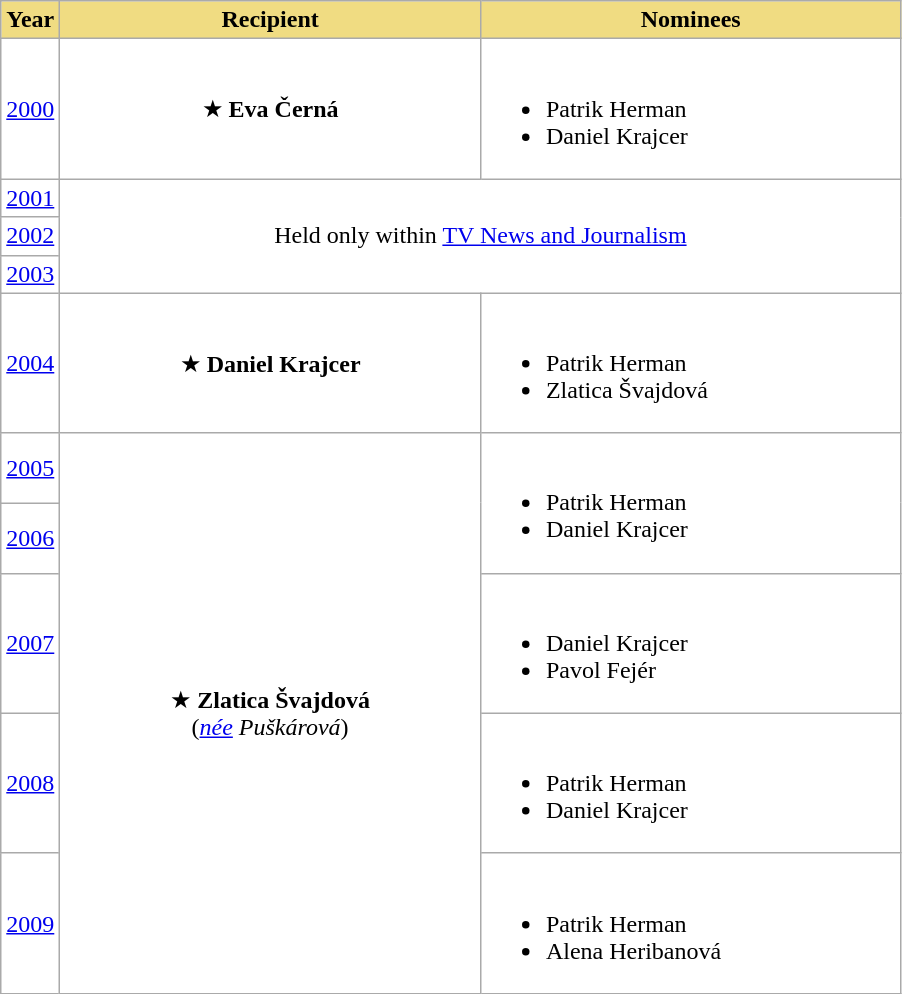<table class=wikitable sortable style="background:white">
<tr>
<th style=background:#F0DC82>Year</th>
<th style=background:#F0DC82 width=273>Recipient</th>
<th style=background:#F0DC82 width=273>Nominees</th>
</tr>
<tr>
<td><a href='#'>2000</a></td>
<td align=center>★ <strong>Eva Černá</strong></td>
<td><br><ul><li>Patrik Herman</li><li>Daniel Krajcer</li></ul></td>
</tr>
<tr>
<td><a href='#'>2001</a></td>
<td rowspan=3 colspan=2 align=center>Held only within <a href='#'>TV News and Journalism</a></td>
</tr>
<tr>
<td><a href='#'>2002</a></td>
</tr>
<tr>
<td><a href='#'>2003</a></td>
</tr>
<tr>
<td><a href='#'>2004</a></td>
<td align=center>★ <strong>Daniel Krajcer</strong></td>
<td><br><ul><li>Patrik Herman</li><li>Zlatica Švajdová</li></ul></td>
</tr>
<tr>
<td><a href='#'>2005</a></td>
<td align=center rowspan=5>★ <strong>Zlatica Švajdová</strong> <br>(<em><a href='#'>née</a> Puškárová</em>) <br></td>
<td rowspan=2><br><ul><li>Patrik Herman</li><li>Daniel Krajcer</li></ul></td>
</tr>
<tr>
<td><a href='#'>2006</a></td>
</tr>
<tr>
<td><a href='#'>2007</a></td>
<td><br><ul><li>Daniel Krajcer</li><li>Pavol Fejér</li></ul></td>
</tr>
<tr>
<td><a href='#'>2008</a></td>
<td><br><ul><li>Patrik Herman</li><li>Daniel Krajcer</li></ul></td>
</tr>
<tr>
<td><a href='#'>2009</a></td>
<td><br><ul><li>Patrik Herman</li><li>Alena Heribanová</li></ul></td>
</tr>
</table>
